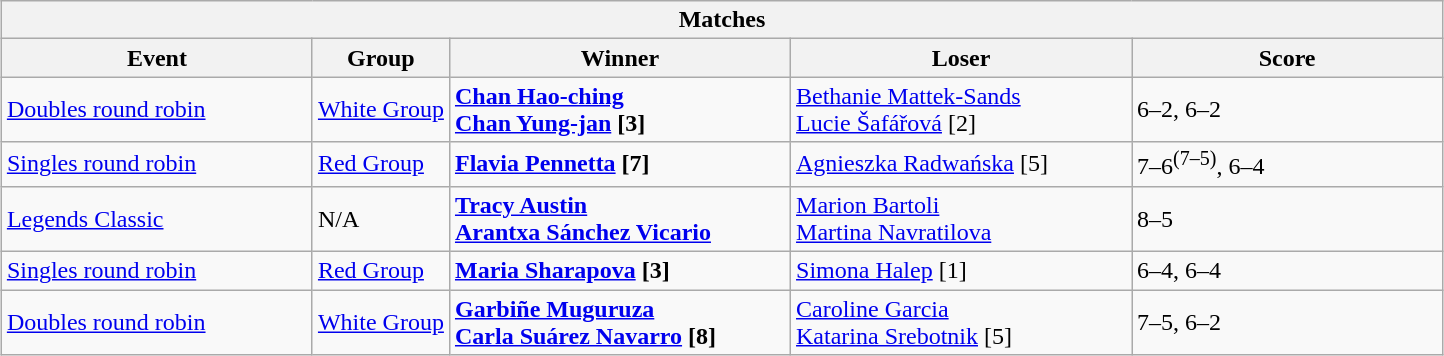<table class="wikitable collapsible uncollapsed" style="margin:1em auto;">
<tr>
<th colspan=6>Matches</th>
</tr>
<tr>
<th width=200>Event</th>
<th>Group</th>
<th width=220>Winner</th>
<th width=220>Loser</th>
<th width=200>Score</th>
</tr>
<tr align=left>
<td><a href='#'>Doubles round robin</a></td>
<td><a href='#'>White Group</a></td>
<td><strong> <a href='#'>Chan Hao-ching</a> <br>  <a href='#'>Chan Yung-jan</a> [3] </strong></td>
<td> <a href='#'>Bethanie Mattek-Sands</a> <br>  <a href='#'>Lucie Šafářová</a> [2]</td>
<td>6–2, 6–2</td>
</tr>
<tr align=left>
<td><a href='#'>Singles round robin</a></td>
<td><a href='#'>Red Group</a></td>
<td><strong> <a href='#'>Flavia Pennetta</a> [7]</strong></td>
<td> <a href='#'>Agnieszka Radwańska</a> [5]</td>
<td>7–6<sup>(7–5)</sup>, 6–4</td>
</tr>
<tr align=left>
<td><a href='#'>Legends Classic</a></td>
<td>N/A</td>
<td><strong> <a href='#'>Tracy Austin</a> <br>  <a href='#'>Arantxa Sánchez Vicario</a> </strong></td>
<td> <a href='#'>Marion Bartoli</a> <br>  <a href='#'>Martina Navratilova</a></td>
<td>8–5</td>
</tr>
<tr align=left>
<td><a href='#'>Singles round robin</a></td>
<td><a href='#'>Red Group</a></td>
<td> <strong><a href='#'>Maria Sharapova</a> [3]</strong></td>
<td> <a href='#'>Simona Halep</a> [1]</td>
<td>6–4, 6–4</td>
</tr>
<tr align=left>
<td><a href='#'>Doubles round robin</a></td>
<td><a href='#'>White Group</a></td>
<td><strong> <a href='#'>Garbiñe Muguruza</a> <br>  <a href='#'>Carla Suárez Navarro</a> [8]</strong></td>
<td> <a href='#'>Caroline Garcia</a> <br>  <a href='#'>Katarina Srebotnik</a> [5]</td>
<td>7–5, 6–2</td>
</tr>
</table>
